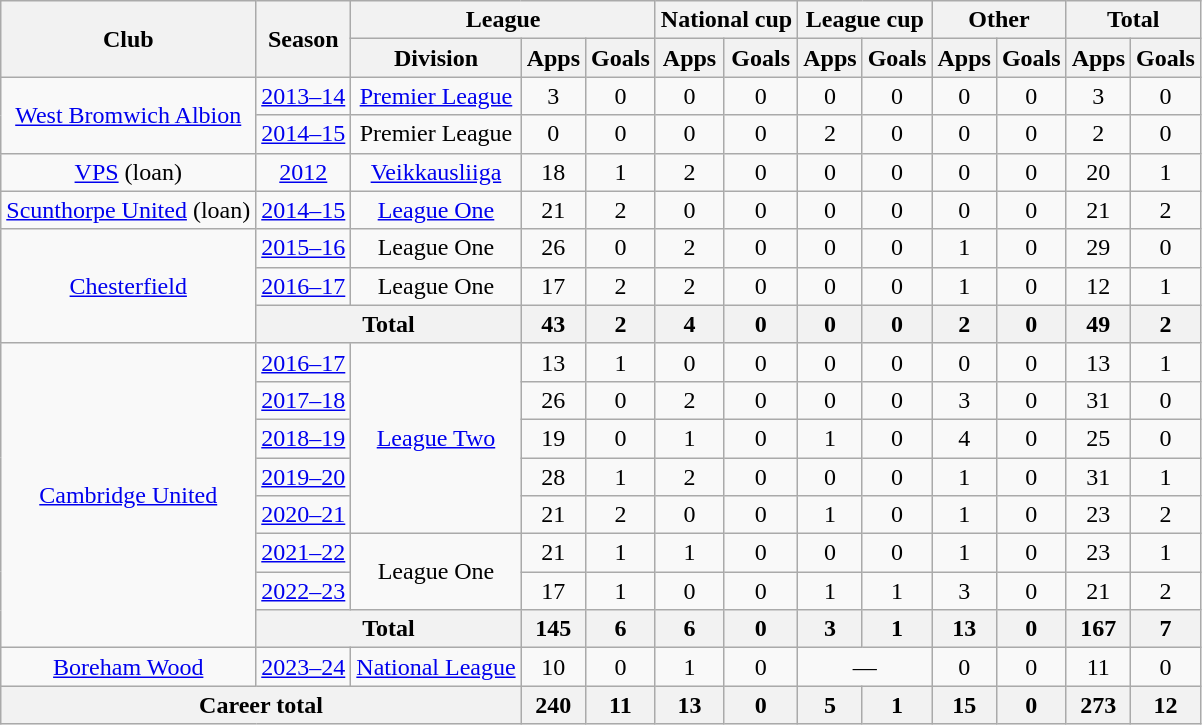<table class="wikitable" style="text-align:center">
<tr>
<th rowspan="2">Club</th>
<th rowspan="2">Season</th>
<th colspan="3">League</th>
<th colspan="2">National cup</th>
<th colspan="2">League cup</th>
<th colspan="2">Other</th>
<th colspan="2">Total</th>
</tr>
<tr>
<th>Division</th>
<th>Apps</th>
<th>Goals</th>
<th>Apps</th>
<th>Goals</th>
<th>Apps</th>
<th>Goals</th>
<th>Apps</th>
<th>Goals</th>
<th>Apps</th>
<th>Goals</th>
</tr>
<tr>
<td rowspan="2"><a href='#'>West Bromwich Albion</a></td>
<td><a href='#'>2013–14</a></td>
<td><a href='#'>Premier League</a></td>
<td>3</td>
<td>0</td>
<td>0</td>
<td>0</td>
<td>0</td>
<td>0</td>
<td>0</td>
<td>0</td>
<td>3</td>
<td>0</td>
</tr>
<tr>
<td><a href='#'>2014–15</a></td>
<td>Premier League</td>
<td>0</td>
<td>0</td>
<td>0</td>
<td>0</td>
<td>2</td>
<td>0</td>
<td>0</td>
<td>0</td>
<td>2</td>
<td>0</td>
</tr>
<tr>
<td><a href='#'>VPS</a> (loan)</td>
<td><a href='#'>2012</a></td>
<td><a href='#'>Veikkausliiga</a></td>
<td>18</td>
<td>1</td>
<td>2</td>
<td>0</td>
<td>0</td>
<td>0</td>
<td>0</td>
<td>0</td>
<td>20</td>
<td>1</td>
</tr>
<tr>
<td><a href='#'>Scunthorpe United</a> (loan)</td>
<td><a href='#'>2014–15</a></td>
<td><a href='#'>League One</a></td>
<td>21</td>
<td>2</td>
<td>0</td>
<td>0</td>
<td>0</td>
<td>0</td>
<td>0</td>
<td>0</td>
<td>21</td>
<td>2</td>
</tr>
<tr>
<td rowspan="3"><a href='#'>Chesterfield</a></td>
<td><a href='#'>2015–16</a></td>
<td>League One</td>
<td>26</td>
<td>0</td>
<td>2</td>
<td>0</td>
<td>0</td>
<td>0</td>
<td>1</td>
<td>0</td>
<td>29</td>
<td>0</td>
</tr>
<tr>
<td><a href='#'>2016–17</a></td>
<td>League One</td>
<td>17</td>
<td>2</td>
<td>2</td>
<td>0</td>
<td>0</td>
<td>0</td>
<td>1</td>
<td>0</td>
<td>12</td>
<td>1</td>
</tr>
<tr>
<th colspan="2">Total</th>
<th>43</th>
<th>2</th>
<th>4</th>
<th>0</th>
<th>0</th>
<th>0</th>
<th>2</th>
<th>0</th>
<th>49</th>
<th>2</th>
</tr>
<tr>
<td rowspan="8"><a href='#'>Cambridge United</a></td>
<td><a href='#'>2016–17</a></td>
<td rowspan="5"><a href='#'>League Two</a></td>
<td>13</td>
<td>1</td>
<td>0</td>
<td>0</td>
<td>0</td>
<td>0</td>
<td>0</td>
<td>0</td>
<td>13</td>
<td>1</td>
</tr>
<tr>
<td><a href='#'>2017–18</a></td>
<td>26</td>
<td>0</td>
<td>2</td>
<td>0</td>
<td>0</td>
<td>0</td>
<td>3</td>
<td>0</td>
<td>31</td>
<td>0</td>
</tr>
<tr>
<td><a href='#'>2018–19</a></td>
<td>19</td>
<td>0</td>
<td>1</td>
<td>0</td>
<td>1</td>
<td>0</td>
<td>4</td>
<td>0</td>
<td>25</td>
<td>0</td>
</tr>
<tr>
<td><a href='#'>2019–20</a></td>
<td>28</td>
<td>1</td>
<td>2</td>
<td>0</td>
<td>0</td>
<td>0</td>
<td>1</td>
<td>0</td>
<td>31</td>
<td>1</td>
</tr>
<tr>
<td><a href='#'>2020–21</a></td>
<td>21</td>
<td>2</td>
<td>0</td>
<td>0</td>
<td>1</td>
<td>0</td>
<td>1</td>
<td>0</td>
<td>23</td>
<td>2</td>
</tr>
<tr>
<td><a href='#'>2021–22</a></td>
<td rowspan="2">League One</td>
<td>21</td>
<td>1</td>
<td>1</td>
<td>0</td>
<td>0</td>
<td>0</td>
<td>1</td>
<td>0</td>
<td>23</td>
<td>1</td>
</tr>
<tr>
<td><a href='#'>2022–23</a></td>
<td>17</td>
<td>1</td>
<td>0</td>
<td>0</td>
<td>1</td>
<td>1</td>
<td>3</td>
<td>0</td>
<td>21</td>
<td>2</td>
</tr>
<tr>
<th colspan="2">Total</th>
<th>145</th>
<th>6</th>
<th>6</th>
<th>0</th>
<th>3</th>
<th>1</th>
<th>13</th>
<th>0</th>
<th>167</th>
<th>7</th>
</tr>
<tr>
<td><a href='#'>Boreham Wood</a></td>
<td><a href='#'>2023–24</a></td>
<td><a href='#'>National League</a></td>
<td>10</td>
<td>0</td>
<td>1</td>
<td>0</td>
<td colspan="2">—</td>
<td>0</td>
<td>0</td>
<td>11</td>
<td>0</td>
</tr>
<tr>
<th colspan="3">Career total</th>
<th>240</th>
<th>11</th>
<th>13</th>
<th>0</th>
<th>5</th>
<th>1</th>
<th>15</th>
<th>0</th>
<th>273</th>
<th>12</th>
</tr>
</table>
